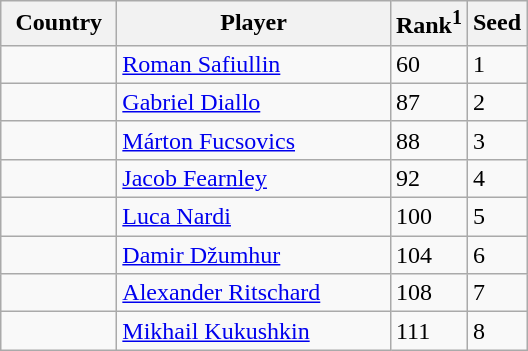<table class="sortable wikitable">
<tr>
<th width="70">Country</th>
<th width="175">Player</th>
<th>Rank<sup>1</sup></th>
<th>Seed</th>
</tr>
<tr>
<td></td>
<td><a href='#'>Roman Safiullin</a></td>
<td>60</td>
<td>1</td>
</tr>
<tr>
<td></td>
<td><a href='#'>Gabriel Diallo</a></td>
<td>87</td>
<td>2</td>
</tr>
<tr>
<td></td>
<td><a href='#'>Márton Fucsovics</a></td>
<td>88</td>
<td>3</td>
</tr>
<tr>
<td></td>
<td><a href='#'>Jacob Fearnley</a></td>
<td>92</td>
<td>4</td>
</tr>
<tr>
<td></td>
<td><a href='#'>Luca Nardi</a></td>
<td>100</td>
<td>5</td>
</tr>
<tr>
<td></td>
<td><a href='#'>Damir Džumhur</a></td>
<td>104</td>
<td>6</td>
</tr>
<tr>
<td></td>
<td><a href='#'>Alexander Ritschard</a></td>
<td>108</td>
<td>7</td>
</tr>
<tr>
<td></td>
<td><a href='#'>Mikhail Kukushkin</a></td>
<td>111</td>
<td>8</td>
</tr>
</table>
